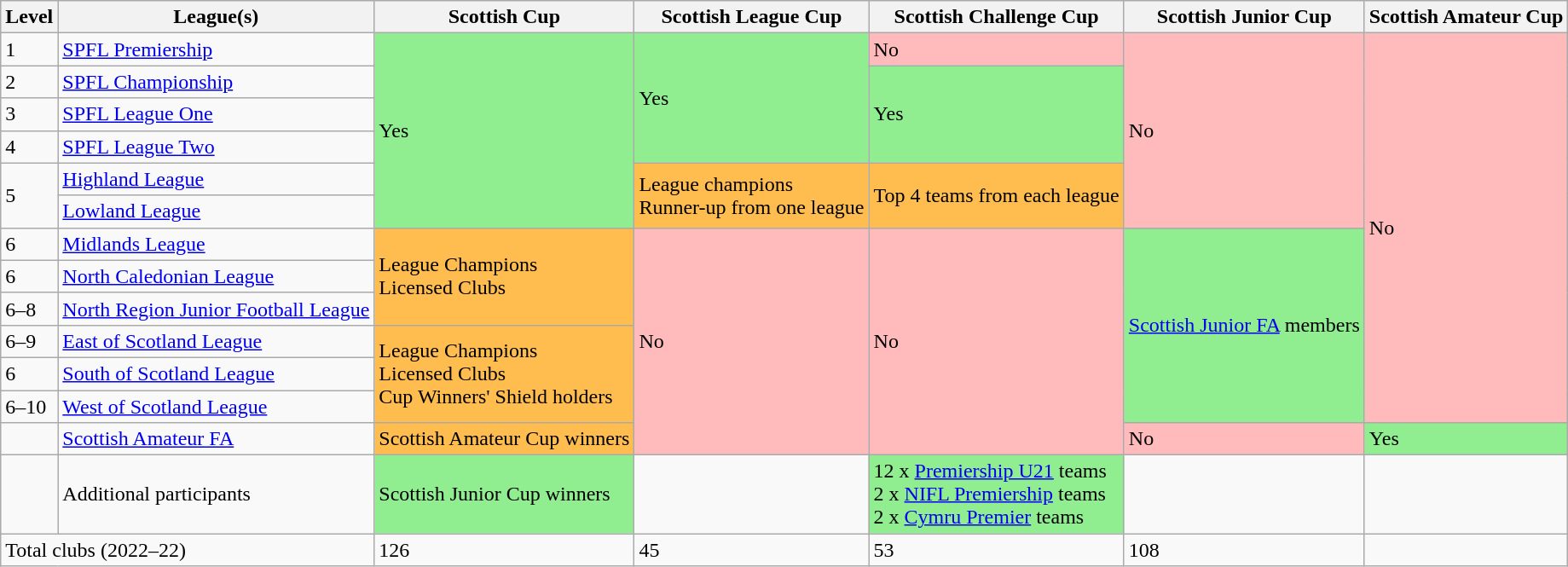<table class="wikitable">
<tr>
<th>Level</th>
<th>League(s)</th>
<th>Scottish Cup</th>
<th>Scottish League Cup</th>
<th>Scottish Challenge Cup</th>
<th>Scottish Junior Cup</th>
<th>Scottish Amateur Cup</th>
</tr>
<tr>
<td>1</td>
<td><a href='#'>SPFL Premiership</a></td>
<td rowspan="6" style="background:LightGreen;">Yes</td>
<td rowspan="4" style="background:LightGreen;">Yes</td>
<td style="background:#FFBBBB;">No</td>
<td rowspan="6" style="background:#FFBBBB;">No</td>
<td rowspan="12" style="background:#FFBBBB;">No</td>
</tr>
<tr>
<td>2</td>
<td><a href='#'>SPFL Championship</a></td>
<td rowspan="3" style="background:LightGreen;">Yes</td>
</tr>
<tr>
<td>3</td>
<td><a href='#'>SPFL League One</a></td>
</tr>
<tr>
<td>4</td>
<td><a href='#'>SPFL League Two</a></td>
</tr>
<tr>
<td rowspan="2">5</td>
<td><a href='#'>Highland League</a></td>
<td rowspan="2" style="background:#FFBD50;">League champions<br>Runner-up from one league</td>
<td rowspan="2" style="background:#FFBD50;">Top 4 teams from each league</td>
</tr>
<tr>
<td><a href='#'>Lowland League</a></td>
</tr>
<tr>
<td>6</td>
<td><a href='#'>Midlands League</a></td>
<td rowspan="3" style="background:#FFBD50;">League Champions<br>Licensed Clubs</td>
<td rowspan="7" style="background:#FFBBBB;">No</td>
<td rowspan="7" style="background:#FFBBBB;">No</td>
<td rowspan="6" style="background:LightGreen;"><a href='#'>Scottish Junior FA</a> members</td>
</tr>
<tr>
<td>6</td>
<td><a href='#'>North Caledonian League</a></td>
</tr>
<tr>
<td>6–8</td>
<td><a href='#'>North Region Junior Football League</a></td>
</tr>
<tr>
<td>6–9</td>
<td><a href='#'>East of Scotland League</a></td>
<td rowspan="3" style="background:#FFBD50;">League Champions<br>Licensed Clubs<br>Cup Winners' Shield holders</td>
</tr>
<tr>
<td>6</td>
<td><a href='#'>South of Scotland League</a></td>
</tr>
<tr>
<td>6–10</td>
<td><a href='#'>West of Scotland League</a></td>
</tr>
<tr>
<td></td>
<td><a href='#'>Scottish Amateur FA</a></td>
<td style="background:#FFBD50;">Scottish Amateur Cup winners</td>
<td style="background:#FFBBBB;">No</td>
<td style="background:LightGreen;">Yes</td>
</tr>
<tr>
<td></td>
<td>Additional participants</td>
<td style="background:LightGreen;">Scottish Junior Cup winners</td>
<td></td>
<td style="background:LightGreen;">12 x <a href='#'>Premiership U21</a> teams<br>2 x <a href='#'>NIFL Premiership</a> teams<br>2 x <a href='#'>Cymru Premier</a> teams</td>
<td></td>
<td></td>
</tr>
<tr>
<td colspan="2">Total clubs (2022–22)</td>
<td>126</td>
<td>45</td>
<td>53</td>
<td>108</td>
<td></td>
</tr>
</table>
